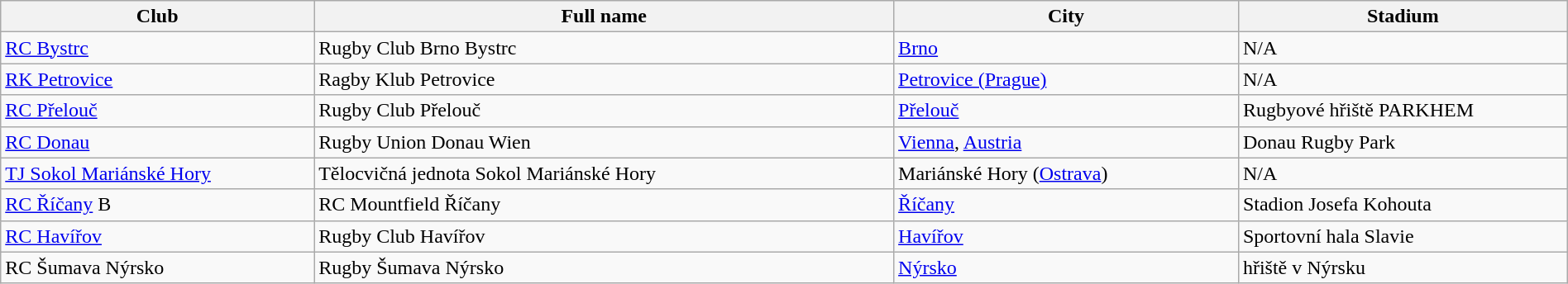<table class="wikitable" width="100%">
<tr>
<th width="20%">Club</th>
<th width="37%">Full name</th>
<th width="22%">City</th>
<th width="21%">Stadium</th>
</tr>
<tr>
<td><a href='#'>RC Bystrc</a></td>
<td>Rugby Club Brno Bystrc</td>
<td><a href='#'>Brno</a></td>
<td>N/A</td>
</tr>
<tr>
<td><a href='#'>RK Petrovice</a></td>
<td>Ragby Klub Petrovice</td>
<td><a href='#'>Petrovice (Prague)</a></td>
<td>N/A</td>
</tr>
<tr>
<td><a href='#'>RC Přelouč</a></td>
<td>Rugby Club Přelouč</td>
<td><a href='#'>Přelouč</a></td>
<td>Rugbyové hřiště PARKHEM</td>
</tr>
<tr>
<td><a href='#'>RC Donau</a></td>
<td>Rugby Union Donau Wien</td>
<td><a href='#'>Vienna</a>, <a href='#'>Austria</a></td>
<td>Donau Rugby Park</td>
</tr>
<tr>
<td><a href='#'>TJ Sokol Mariánské Hory</a></td>
<td>Tělocvičná jednota Sokol Mariánské Hory</td>
<td>Mariánské Hory (<a href='#'>Ostrava</a>)</td>
<td>N/A</td>
</tr>
<tr>
<td><a href='#'>RC Říčany</a> B</td>
<td>RC Mountfield Říčany</td>
<td><a href='#'>Říčany</a></td>
<td>Stadion Josefa Kohouta</td>
</tr>
<tr>
<td><a href='#'>RC Havířov</a></td>
<td>Rugby Club Havířov</td>
<td><a href='#'>Havířov</a></td>
<td>Sportovní hala Slavie</td>
</tr>
<tr>
<td>RC Šumava Nýrsko</td>
<td>Rugby Šumava Nýrsko</td>
<td><a href='#'>Nýrsko</a></td>
<td>hřiště v Nýrsku</td>
</tr>
</table>
